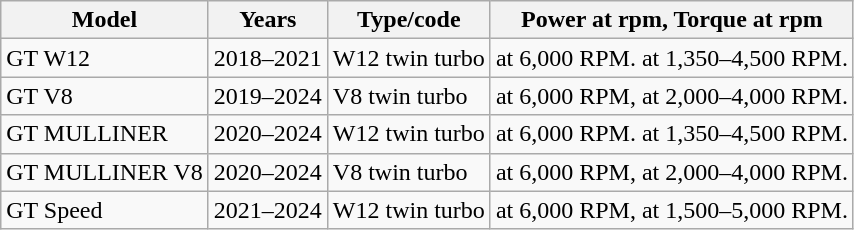<table class="wikitable sortable collapsible">
<tr>
<th>Model</th>
<th>Years</th>
<th>Type/code</th>
<th>Power at rpm, Torque at rpm</th>
</tr>
<tr>
<td>GT W12</td>
<td>2018–2021</td>
<td> W12 twin turbo</td>
<td> at 6,000 RPM.  at 1,350–4,500 RPM.</td>
</tr>
<tr>
<td>GT V8</td>
<td>2019–2024</td>
<td> V8 twin turbo</td>
<td> at 6,000 RPM,  at 2,000–4,000 RPM.</td>
</tr>
<tr>
<td>GT MULLINER</td>
<td>2020–2024</td>
<td> W12 twin turbo</td>
<td> at 6,000 RPM.  at 1,350–4,500 RPM.</td>
</tr>
<tr>
<td>GT MULLINER V8</td>
<td>2020–2024</td>
<td> V8 twin turbo</td>
<td> at 6,000 RPM,  at 2,000–4,000 RPM.</td>
</tr>
<tr>
<td>GT Speed</td>
<td>2021–2024</td>
<td> W12 twin turbo</td>
<td> at 6,000 RPM,  at 1,500–5,000 RPM.</td>
</tr>
</table>
